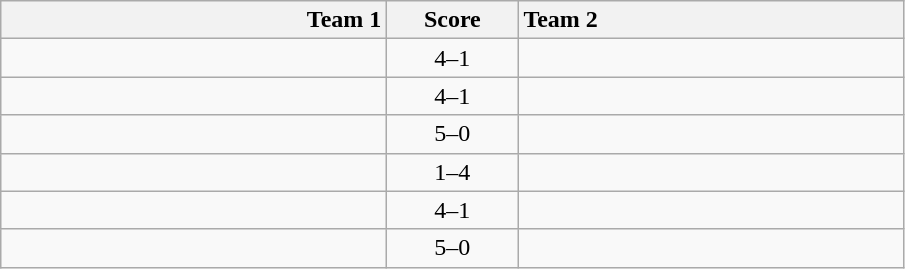<table class="wikitable" style="text-align: center">
<tr>
<th style="text-align: right" width=250>Team 1</th>
<th width="80">Score</th>
<th style="text-align: left" width=250>Team 2</th>
</tr>
<tr>
<td style="text-align: right"><strong></strong></td>
<td>4–1</td>
<td style="text-align: left"></td>
</tr>
<tr>
<td style="text-align: right"><strong></strong></td>
<td>4–1</td>
<td style="text-align: left"></td>
</tr>
<tr>
<td style="text-align: right"><strong></strong></td>
<td>5–0</td>
<td style="text-align: left"></td>
</tr>
<tr>
<td style="text-align: right"></td>
<td>1–4</td>
<td style="text-align: left"><strong></strong></td>
</tr>
<tr>
<td style="text-align: right"><strong></strong></td>
<td>4–1</td>
<td style="text-align: left"></td>
</tr>
<tr>
<td style="text-align: right"><strong></strong></td>
<td>5–0</td>
<td style="text-align: left"></td>
</tr>
</table>
